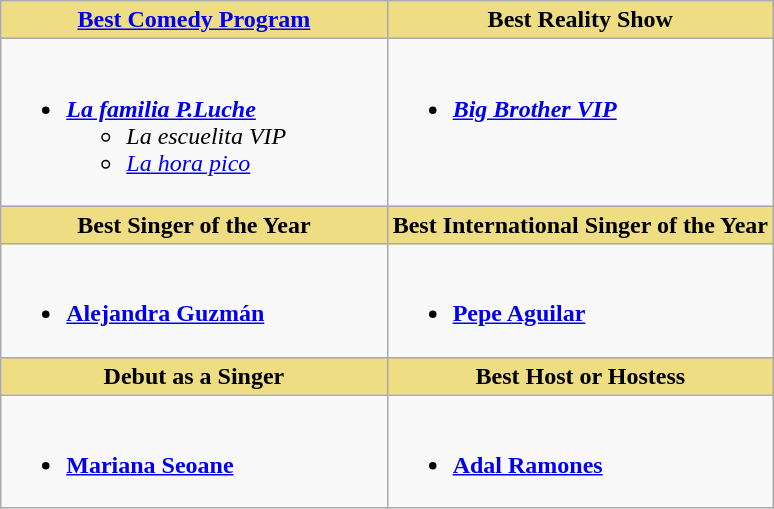<table class="wikitable">
<tr>
<th style="background:#EEDD82; width:50%"><a href='#'>Best Comedy Program</a></th>
<th style="background:#EEDD82; width:50%">Best Reality Show</th>
</tr>
<tr>
<td valign="top"><br><ul><li><strong><em><a href='#'>La familia P.Luche</a></em></strong><ul><li><em>La escuelita VIP</em></li><li><em><a href='#'>La hora pico</a></em></li></ul></li></ul></td>
<td valign="top"><br><ul><li><strong><em><a href='#'>Big Brother VIP</a></em></strong></li></ul></td>
</tr>
<tr>
<th style="background:#EEDD82; width:50%">Best Singer of the Year</th>
<th style="background:#EEDD82; width:50%">Best International Singer of the Year</th>
</tr>
<tr>
<td valign="top"><br><ul><li><strong><a href='#'>Alejandra Guzmán</a></strong></li></ul></td>
<td valign="top"><br><ul><li><strong><a href='#'>Pepe Aguilar</a></strong></li></ul></td>
</tr>
<tr>
<th style="background:#EEDD82; width:50%">Debut as a Singer</th>
<th style="background:#EEDD82; width:50%">Best Host or Hostess</th>
</tr>
<tr>
<td valign="top"><br><ul><li><strong><a href='#'>Mariana Seoane</a></strong></li></ul></td>
<td valign="top"><br><ul><li><strong><a href='#'>Adal Ramones</a></strong></li></ul></td>
</tr>
</table>
